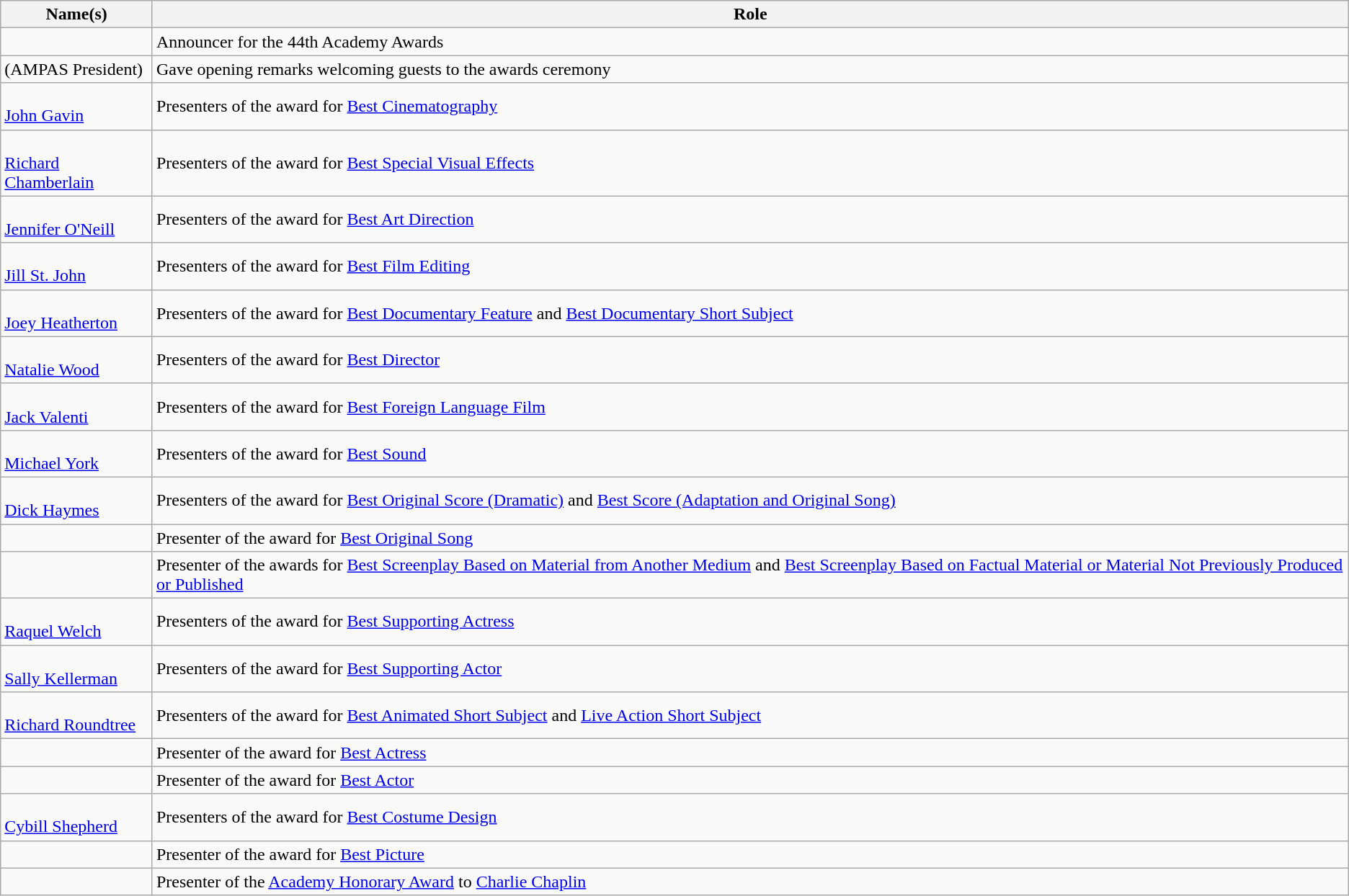<table class="wikitable sortable">
<tr>
<th>Name(s)</th>
<th>Role</th>
</tr>
<tr>
<td></td>
<td>Announcer for the 44th Academy Awards</td>
</tr>
<tr>
<td> (AMPAS President)</td>
<td>Gave opening remarks welcoming guests to the awards ceremony</td>
</tr>
<tr>
<td><br><a href='#'>John Gavin</a></td>
<td>Presenters of the award for <a href='#'>Best Cinematography</a></td>
</tr>
<tr>
<td><br><a href='#'>Richard Chamberlain</a></td>
<td>Presenters of the award for <a href='#'>Best Special Visual Effects</a></td>
</tr>
<tr>
<td><br><a href='#'>Jennifer O'Neill</a></td>
<td>Presenters of the award for <a href='#'>Best Art Direction</a></td>
</tr>
<tr>
<td><br><a href='#'>Jill St. John</a></td>
<td>Presenters of the award for <a href='#'>Best Film Editing</a></td>
</tr>
<tr>
<td><br><a href='#'>Joey Heatherton</a></td>
<td>Presenters of the award for <a href='#'>Best Documentary Feature</a> and <a href='#'>Best Documentary Short Subject</a></td>
</tr>
<tr>
<td><br><a href='#'>Natalie Wood</a></td>
<td>Presenters of the award for <a href='#'>Best Director</a></td>
</tr>
<tr>
<td><br><a href='#'>Jack Valenti</a></td>
<td>Presenters of the award for <a href='#'>Best Foreign Language Film</a></td>
</tr>
<tr>
<td><br><a href='#'>Michael York</a></td>
<td>Presenters of the award for <a href='#'>Best Sound</a></td>
</tr>
<tr>
<td><br><a href='#'>Dick Haymes</a></td>
<td>Presenters of the award for <a href='#'>Best Original Score (Dramatic)</a> and <a href='#'>Best Score (Adaptation and Original Song)</a></td>
</tr>
<tr>
<td></td>
<td>Presenter of the award for <a href='#'>Best Original Song</a></td>
</tr>
<tr>
<td></td>
<td>Presenter of the awards for <a href='#'>Best Screenplay Based on Material from Another Medium</a> and <a href='#'>Best Screenplay Based on Factual Material or Material Not Previously Produced or Published</a></td>
</tr>
<tr>
<td><br><a href='#'>Raquel Welch</a></td>
<td>Presenters of the award for <a href='#'>Best Supporting Actress</a></td>
</tr>
<tr>
<td><br><a href='#'>Sally Kellerman</a></td>
<td>Presenters of the award for <a href='#'>Best Supporting Actor</a></td>
</tr>
<tr>
<td><br><a href='#'>Richard Roundtree</a></td>
<td>Presenters of the award for <a href='#'>Best Animated Short Subject</a> and <a href='#'>Live Action Short Subject</a></td>
</tr>
<tr>
<td></td>
<td>Presenter of the award for <a href='#'>Best Actress</a></td>
</tr>
<tr>
<td></td>
<td>Presenter of the award for <a href='#'>Best Actor</a></td>
</tr>
<tr>
<td><br><a href='#'>Cybill Shepherd</a></td>
<td>Presenters of the award for <a href='#'>Best Costume Design</a></td>
</tr>
<tr>
<td></td>
<td>Presenter of the award for <a href='#'>Best Picture</a></td>
</tr>
<tr>
<td></td>
<td>Presenter of the <a href='#'>Academy Honorary Award</a> to <a href='#'>Charlie Chaplin</a></td>
</tr>
</table>
